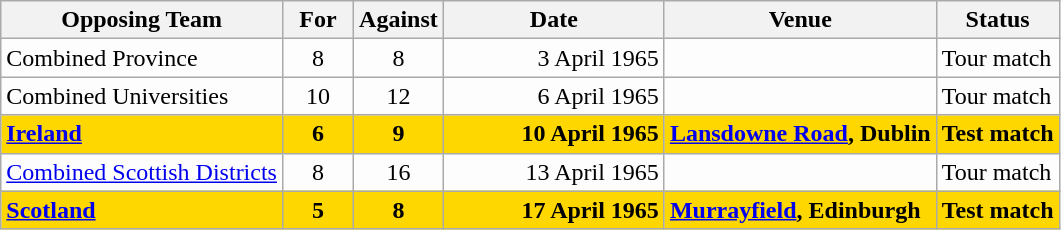<table class=wikitable>
<tr>
<th>Opposing Team</th>
<th>For</th>
<th>Against</th>
<th>Date</th>
<th>Venue</th>
<th>Status</th>
</tr>
<tr bgcolor=#fdfdfd>
<td>Combined Province</td>
<td align=center width=40>8</td>
<td align=center width=40>8</td>
<td width=140 align=right>3 April 1965</td>
<td></td>
<td>Tour match</td>
</tr>
<tr bgcolor=#fdfdfd>
<td>Combined Universities</td>
<td align=center width=40>10</td>
<td align=center width=40>12</td>
<td width=140 align=right>6 April 1965</td>
<td></td>
<td>Tour match</td>
</tr>
<tr bgcolor=gold>
<td><strong><a href='#'>Ireland</a></strong></td>
<td align=center width=40><strong>6</strong></td>
<td align=center width=40><strong>9</strong></td>
<td width=140 align=right><strong>10 April 1965</strong></td>
<td><strong><a href='#'>Lansdowne Road</a>, Dublin</strong></td>
<td><strong>Test match</strong></td>
</tr>
<tr bgcolor=#fdfdfd>
<td><a href='#'>Combined Scottish Districts</a></td>
<td align=center width=40>8</td>
<td align=center width=40>16</td>
<td width=140 align=right>13 April 1965</td>
<td></td>
<td>Tour match</td>
</tr>
<tr bgcolor=gold>
<td><strong><a href='#'>Scotland</a></strong></td>
<td align=center width=40><strong>5</strong></td>
<td align=center width=40><strong>8</strong></td>
<td width=140 align=right><strong>17 April 1965</strong></td>
<td><strong><a href='#'>Murrayfield</a>, Edinburgh</strong></td>
<td><strong>Test match</strong></td>
</tr>
</table>
